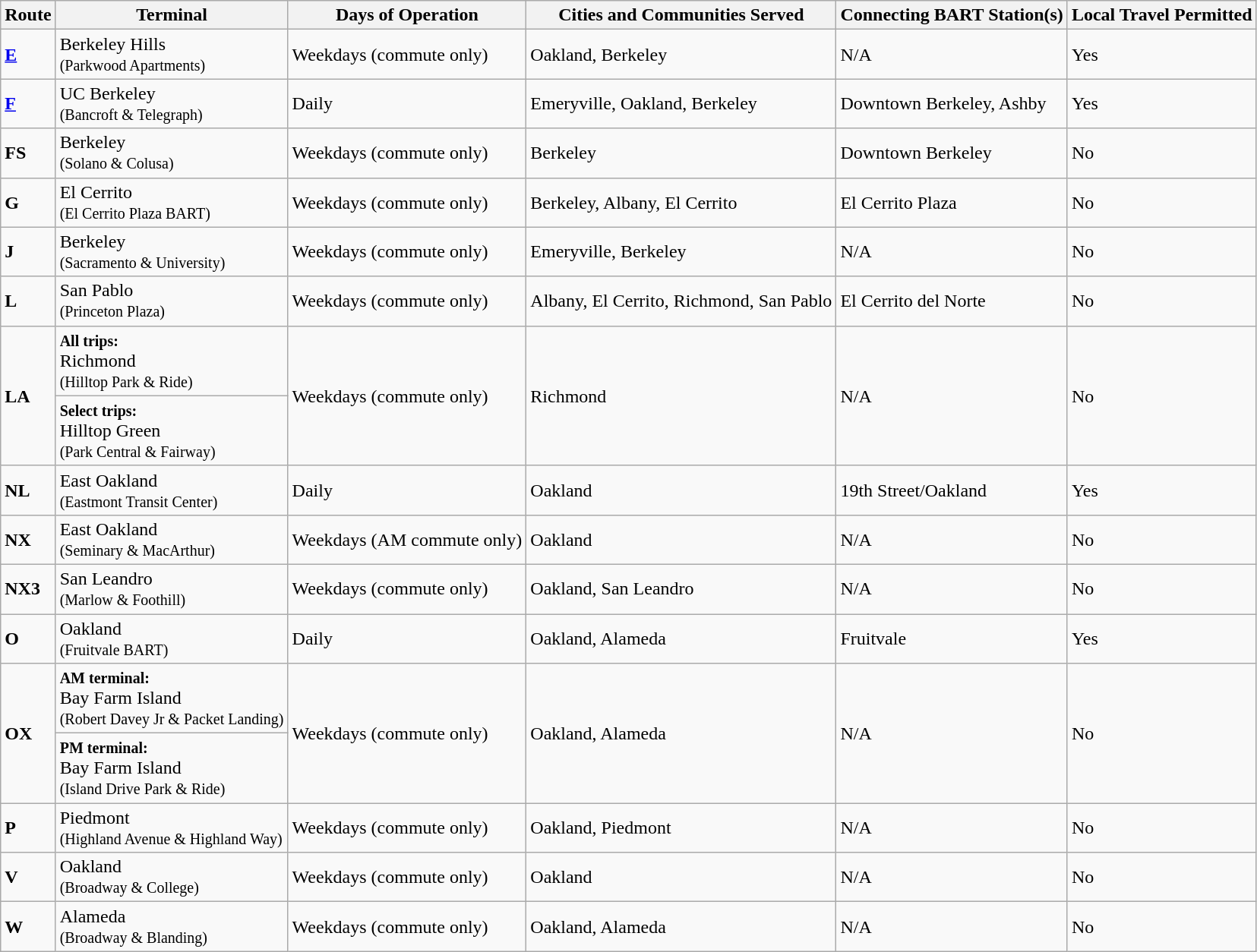<table class="wikitable">
<tr>
<th>Route</th>
<th>Terminal</th>
<th>Days of Operation</th>
<th>Cities and Communities Served</th>
<th>Connecting BART Station(s)</th>
<th>Local Travel Permitted</th>
</tr>
<tr>
<td><strong><a href='#'>E</a></strong></td>
<td>Berkeley Hills<br><small>(Parkwood Apartments)</small></td>
<td>Weekdays (commute only)</td>
<td>Oakland, Berkeley</td>
<td>N/A</td>
<td>Yes</td>
</tr>
<tr>
<td><strong><a href='#'>F</a></strong></td>
<td>UC Berkeley<br><small>(Bancroft & Telegraph)</small></td>
<td>Daily</td>
<td>Emeryville, Oakland, Berkeley</td>
<td>Downtown Berkeley, Ashby</td>
<td>Yes</td>
</tr>
<tr>
<td><strong>FS</strong></td>
<td>Berkeley<br><small>(Solano & Colusa)</small></td>
<td>Weekdays (commute only)</td>
<td>Berkeley</td>
<td>Downtown Berkeley</td>
<td>No</td>
</tr>
<tr>
<td><strong>G</strong></td>
<td>El Cerrito<br><small>(El Cerrito Plaza BART)</small></td>
<td>Weekdays (commute only)</td>
<td>Berkeley, Albany, El Cerrito</td>
<td>El Cerrito Plaza</td>
<td>No</td>
</tr>
<tr>
<td><strong>J</strong></td>
<td>Berkeley<br><small>(Sacramento & University)</small></td>
<td>Weekdays (commute only)</td>
<td>Emeryville, Berkeley</td>
<td>N/A</td>
<td>No</td>
</tr>
<tr>
<td><strong>L</strong></td>
<td>San Pablo<br><small>(Princeton Plaza)</small></td>
<td>Weekdays (commute only)</td>
<td>Albany, El Cerrito, Richmond, San Pablo</td>
<td>El Cerrito del Norte</td>
<td>No</td>
</tr>
<tr>
<td rowspan="2"><strong>LA</strong></td>
<td><small><strong>All trips:</strong></small><br>Richmond<br><small>(Hilltop Park & Ride)</small></td>
<td rowspan="2">Weekdays (commute only)</td>
<td rowspan="2">Richmond</td>
<td rowspan="2">N/A</td>
<td rowspan="2">No</td>
</tr>
<tr>
<td><small><strong>Select trips:</strong></small><br>Hilltop Green<br><small>(Park Central & Fairway)</small></td>
</tr>
<tr>
<td><strong>NL</strong></td>
<td>East Oakland<br><small>(Eastmont Transit Center)</small></td>
<td>Daily</td>
<td>Oakland</td>
<td>19th Street/Oakland</td>
<td>Yes</td>
</tr>
<tr>
<td><strong>NX</strong></td>
<td>East Oakland<br><small>(Seminary & MacArthur)</small></td>
<td>Weekdays (AM commute only)</td>
<td>Oakland</td>
<td>N/A</td>
<td>No</td>
</tr>
<tr>
<td><strong>NX3</strong></td>
<td>San Leandro<br><small>(Marlow & Foothill)</small></td>
<td>Weekdays (commute only)</td>
<td>Oakland, San Leandro</td>
<td>N/A</td>
<td>No</td>
</tr>
<tr>
<td><strong>O</strong></td>
<td>Oakland<br><small>(Fruitvale BART)</small></td>
<td>Daily</td>
<td>Oakland, Alameda</td>
<td>Fruitvale</td>
<td>Yes</td>
</tr>
<tr>
<td rowspan="2"><strong>OX</strong></td>
<td><small><strong>AM terminal:</strong></small><br>Bay Farm Island<br><small>(Robert Davey Jr & Packet Landing)</small></td>
<td rowspan="2">Weekdays (commute only)</td>
<td rowspan="2">Oakland, Alameda</td>
<td rowspan="2">N/A</td>
<td rowspan="2">No</td>
</tr>
<tr>
<td><small><strong>PM terminal:</strong></small><br>Bay Farm Island<br><small>(Island Drive Park & Ride)</small></td>
</tr>
<tr>
<td><strong>P</strong></td>
<td>Piedmont<br><small>(Highland Avenue & Highland Way)</small></td>
<td>Weekdays (commute only)</td>
<td>Oakland, Piedmont</td>
<td>N/A</td>
<td>No</td>
</tr>
<tr>
<td><strong>V</strong></td>
<td>Oakland<br><small>(Broadway & College)</small></td>
<td>Weekdays (commute only)</td>
<td>Oakland</td>
<td>N/A</td>
<td>No</td>
</tr>
<tr>
<td><strong>W</strong></td>
<td>Alameda<br><small>(Broadway & Blanding)</small></td>
<td>Weekdays (commute only)</td>
<td>Oakland, Alameda</td>
<td>N/A</td>
<td>No</td>
</tr>
</table>
